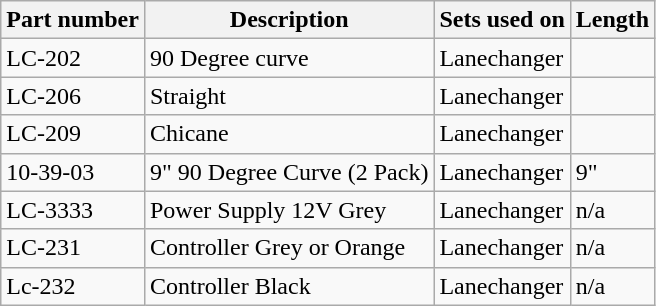<table class="wikitable">
<tr>
<th>Part number</th>
<th>Description</th>
<th>Sets used on</th>
<th>Length</th>
</tr>
<tr>
<td>LC-202</td>
<td>90 Degree curve</td>
<td>Lanechanger</td>
<td></td>
</tr>
<tr>
<td>LC-206</td>
<td>Straight</td>
<td>Lanechanger</td>
<td></td>
</tr>
<tr>
<td>LC-209</td>
<td>Chicane</td>
<td>Lanechanger</td>
<td></td>
</tr>
<tr>
<td>10-39-03</td>
<td>9" 90 Degree Curve (2 Pack)</td>
<td>Lanechanger</td>
<td>9"</td>
</tr>
<tr>
<td>LC-3333</td>
<td>Power Supply 12V Grey</td>
<td>Lanechanger</td>
<td>n/a</td>
</tr>
<tr>
<td>LC-231</td>
<td>Controller Grey or Orange</td>
<td>Lanechanger</td>
<td>n/a</td>
</tr>
<tr>
<td>Lc-232</td>
<td>Controller Black</td>
<td>Lanechanger</td>
<td>n/a</td>
</tr>
</table>
